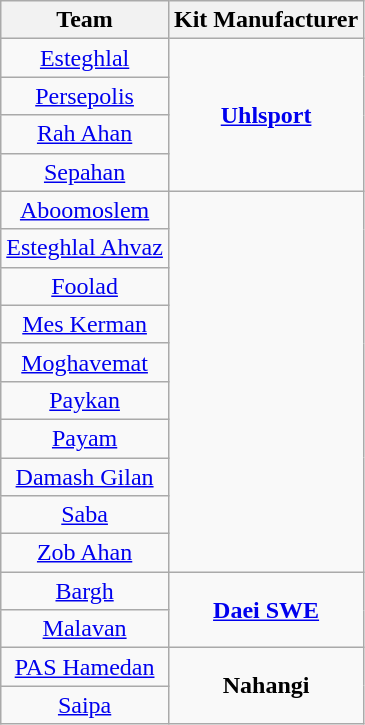<table class="wikitable" style="text-align: center">
<tr>
<th>Team</th>
<th>Kit Manufacturer</th>
</tr>
<tr>
<td><a href='#'>Esteghlal</a></td>
<td rowspan=4><strong><a href='#'>Uhlsport</a></strong></td>
</tr>
<tr>
<td><a href='#'>Persepolis</a></td>
</tr>
<tr>
<td><a href='#'>Rah Ahan</a></td>
</tr>
<tr>
<td><a href='#'>Sepahan</a></td>
</tr>
<tr>
<td><a href='#'>Aboomoslem</a></td>
<td rowspan=10><strong></strong></td>
</tr>
<tr>
<td><a href='#'>Esteghlal Ahvaz</a></td>
</tr>
<tr>
<td><a href='#'>Foolad</a></td>
</tr>
<tr>
<td><a href='#'>Mes Kerman</a></td>
</tr>
<tr>
<td><a href='#'>Moghavemat</a></td>
</tr>
<tr>
<td><a href='#'>Paykan</a></td>
</tr>
<tr>
<td><a href='#'>Payam</a></td>
</tr>
<tr>
<td><a href='#'>Damash Gilan</a></td>
</tr>
<tr>
<td><a href='#'>Saba</a></td>
</tr>
<tr>
<td><a href='#'>Zob Ahan</a></td>
</tr>
<tr>
<td><a href='#'>Bargh</a></td>
<td rowspan=2><strong><a href='#'>Daei SWE</a></strong></td>
</tr>
<tr>
<td><a href='#'>Malavan</a></td>
</tr>
<tr>
<td><a href='#'>PAS Hamedan</a></td>
<td rowspan=2><strong>Nahangi</strong></td>
</tr>
<tr>
<td><a href='#'>Saipa</a></td>
</tr>
</table>
